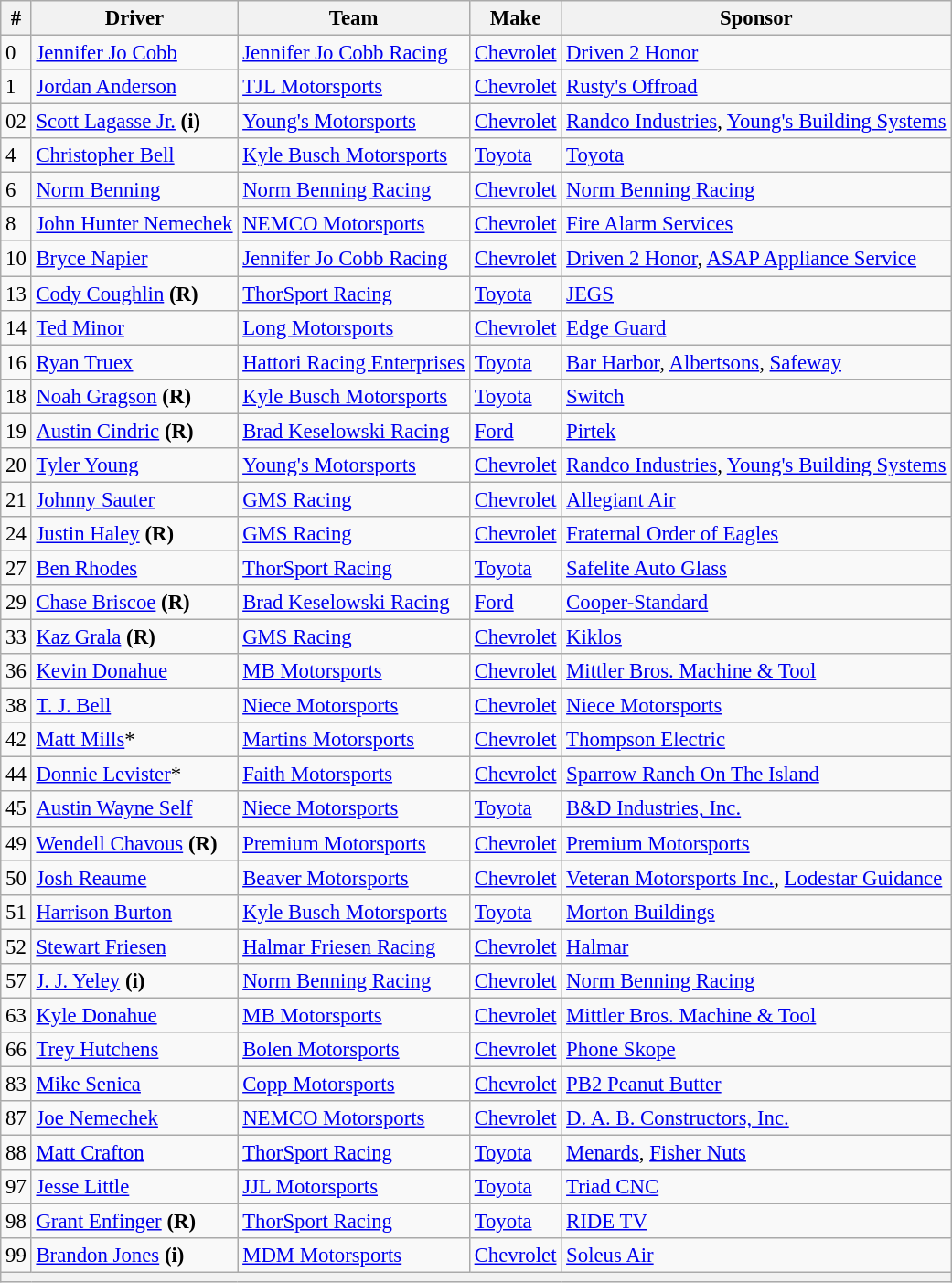<table class="wikitable" style="font-size:95%">
<tr>
<th>#</th>
<th>Driver</th>
<th>Team</th>
<th>Make</th>
<th>Sponsor</th>
</tr>
<tr>
<td>0</td>
<td><a href='#'>Jennifer Jo Cobb</a></td>
<td><a href='#'>Jennifer Jo Cobb Racing</a></td>
<td><a href='#'>Chevrolet</a></td>
<td><a href='#'>Driven 2 Honor</a></td>
</tr>
<tr>
<td>1</td>
<td><a href='#'>Jordan Anderson</a></td>
<td><a href='#'>TJL Motorsports</a></td>
<td><a href='#'>Chevrolet</a></td>
<td><a href='#'>Rusty's Offroad</a></td>
</tr>
<tr>
<td>02</td>
<td><a href='#'>Scott Lagasse Jr.</a> <strong>(i)</strong></td>
<td><a href='#'>Young's Motorsports</a></td>
<td><a href='#'>Chevrolet</a></td>
<td><a href='#'>Randco Industries</a>, <a href='#'>Young's Building Systems</a></td>
</tr>
<tr>
<td>4</td>
<td><a href='#'>Christopher Bell</a></td>
<td><a href='#'>Kyle Busch Motorsports</a></td>
<td><a href='#'>Toyota</a></td>
<td><a href='#'>Toyota</a></td>
</tr>
<tr>
<td>6</td>
<td><a href='#'>Norm Benning</a></td>
<td><a href='#'>Norm Benning Racing</a></td>
<td><a href='#'>Chevrolet</a></td>
<td><a href='#'>Norm Benning Racing</a></td>
</tr>
<tr>
<td>8</td>
<td><a href='#'>John Hunter Nemechek</a></td>
<td><a href='#'>NEMCO Motorsports</a></td>
<td><a href='#'>Chevrolet</a></td>
<td><a href='#'>Fire Alarm Services</a></td>
</tr>
<tr>
<td>10</td>
<td><a href='#'>Bryce Napier</a></td>
<td><a href='#'>Jennifer Jo Cobb Racing</a></td>
<td><a href='#'>Chevrolet</a></td>
<td><a href='#'>Driven 2 Honor</a>, <a href='#'>ASAP Appliance Service</a></td>
</tr>
<tr>
<td>13</td>
<td><a href='#'>Cody Coughlin</a> <strong>(R)</strong></td>
<td><a href='#'>ThorSport Racing</a></td>
<td><a href='#'>Toyota</a></td>
<td><a href='#'>JEGS</a></td>
</tr>
<tr>
<td>14</td>
<td><a href='#'>Ted Minor</a></td>
<td><a href='#'>Long Motorsports</a></td>
<td><a href='#'>Chevrolet</a></td>
<td><a href='#'>Edge Guard</a></td>
</tr>
<tr>
<td>16</td>
<td><a href='#'>Ryan Truex</a></td>
<td><a href='#'>Hattori Racing Enterprises</a></td>
<td><a href='#'>Toyota</a></td>
<td><a href='#'>Bar Harbor</a>, <a href='#'>Albertsons</a>, <a href='#'>Safeway</a></td>
</tr>
<tr>
<td>18</td>
<td><a href='#'>Noah Gragson</a> <strong>(R)</strong></td>
<td><a href='#'>Kyle Busch Motorsports</a></td>
<td><a href='#'>Toyota</a></td>
<td><a href='#'>Switch</a></td>
</tr>
<tr>
<td>19</td>
<td><a href='#'>Austin Cindric</a> <strong>(R)</strong></td>
<td><a href='#'>Brad Keselowski Racing</a></td>
<td><a href='#'>Ford</a></td>
<td><a href='#'>Pirtek</a></td>
</tr>
<tr>
<td>20</td>
<td><a href='#'>Tyler Young</a></td>
<td><a href='#'>Young's Motorsports</a></td>
<td><a href='#'>Chevrolet</a></td>
<td><a href='#'>Randco Industries</a>, <a href='#'>Young's Building Systems</a></td>
</tr>
<tr>
<td>21</td>
<td><a href='#'>Johnny Sauter</a></td>
<td><a href='#'>GMS Racing</a></td>
<td><a href='#'>Chevrolet</a></td>
<td><a href='#'>Allegiant Air</a></td>
</tr>
<tr>
<td>24</td>
<td><a href='#'>Justin Haley</a> <strong>(R)</strong></td>
<td><a href='#'>GMS Racing</a></td>
<td><a href='#'>Chevrolet</a></td>
<td><a href='#'>Fraternal Order of Eagles</a></td>
</tr>
<tr>
<td>27</td>
<td><a href='#'>Ben Rhodes</a></td>
<td><a href='#'>ThorSport Racing</a></td>
<td><a href='#'>Toyota</a></td>
<td><a href='#'>Safelite Auto Glass</a></td>
</tr>
<tr>
<td>29</td>
<td><a href='#'>Chase Briscoe</a> <strong>(R)</strong></td>
<td><a href='#'>Brad Keselowski Racing</a></td>
<td><a href='#'>Ford</a></td>
<td><a href='#'>Cooper-Standard</a></td>
</tr>
<tr>
<td>33</td>
<td><a href='#'>Kaz Grala</a> <strong>(R)</strong></td>
<td><a href='#'>GMS Racing</a></td>
<td><a href='#'>Chevrolet</a></td>
<td><a href='#'>Kiklos</a></td>
</tr>
<tr>
<td>36</td>
<td><a href='#'>Kevin Donahue</a></td>
<td><a href='#'>MB Motorsports</a></td>
<td><a href='#'>Chevrolet</a></td>
<td><a href='#'>Mittler Bros. Machine & Tool</a></td>
</tr>
<tr>
<td>38</td>
<td><a href='#'>T. J. Bell</a></td>
<td><a href='#'>Niece Motorsports</a></td>
<td><a href='#'>Chevrolet</a></td>
<td><a href='#'>Niece Motorsports</a></td>
</tr>
<tr>
<td>42</td>
<td><a href='#'>Matt Mills</a>*</td>
<td><a href='#'>Martins Motorsports</a></td>
<td><a href='#'>Chevrolet</a></td>
<td><a href='#'>Thompson Electric</a></td>
</tr>
<tr>
<td>44</td>
<td><a href='#'>Donnie Levister</a>*</td>
<td><a href='#'>Faith Motorsports</a></td>
<td><a href='#'>Chevrolet</a></td>
<td><a href='#'>Sparrow Ranch On The Island</a></td>
</tr>
<tr>
<td>45</td>
<td><a href='#'>Austin Wayne Self</a></td>
<td><a href='#'>Niece Motorsports</a></td>
<td><a href='#'>Toyota</a></td>
<td><a href='#'>B&D Industries, Inc.</a></td>
</tr>
<tr>
<td>49</td>
<td><a href='#'>Wendell Chavous</a> <strong>(R)</strong></td>
<td><a href='#'>Premium Motorsports</a></td>
<td><a href='#'>Chevrolet</a></td>
<td><a href='#'>Premium Motorsports</a></td>
</tr>
<tr>
<td>50</td>
<td><a href='#'>Josh Reaume</a></td>
<td><a href='#'>Beaver Motorsports</a></td>
<td><a href='#'>Chevrolet</a></td>
<td><a href='#'>Veteran Motorsports Inc.</a>, <a href='#'>Lodestar Guidance</a></td>
</tr>
<tr>
<td>51</td>
<td><a href='#'>Harrison Burton</a></td>
<td><a href='#'>Kyle Busch Motorsports</a></td>
<td><a href='#'>Toyota</a></td>
<td><a href='#'>Morton Buildings</a></td>
</tr>
<tr>
<td>52</td>
<td><a href='#'>Stewart Friesen</a></td>
<td><a href='#'>Halmar Friesen Racing</a></td>
<td><a href='#'>Chevrolet</a></td>
<td><a href='#'>Halmar</a></td>
</tr>
<tr>
<td>57</td>
<td><a href='#'>J. J. Yeley</a> <strong>(i)</strong></td>
<td><a href='#'>Norm Benning Racing</a></td>
<td><a href='#'>Chevrolet</a></td>
<td><a href='#'>Norm Benning Racing</a></td>
</tr>
<tr>
<td>63</td>
<td><a href='#'>Kyle Donahue</a></td>
<td><a href='#'>MB Motorsports</a></td>
<td><a href='#'>Chevrolet</a></td>
<td><a href='#'>Mittler Bros. Machine & Tool</a></td>
</tr>
<tr>
<td>66</td>
<td><a href='#'>Trey Hutchens</a></td>
<td><a href='#'>Bolen Motorsports</a></td>
<td><a href='#'>Chevrolet</a></td>
<td><a href='#'>Phone Skope</a></td>
</tr>
<tr>
<td>83</td>
<td><a href='#'>Mike Senica</a></td>
<td><a href='#'>Copp Motorsports</a></td>
<td><a href='#'>Chevrolet</a></td>
<td><a href='#'>PB2 Peanut Butter</a></td>
</tr>
<tr>
<td>87</td>
<td><a href='#'>Joe Nemechek</a></td>
<td><a href='#'>NEMCO Motorsports</a></td>
<td><a href='#'>Chevrolet</a></td>
<td><a href='#'>D. A. B. Constructors, Inc.</a></td>
</tr>
<tr>
<td>88</td>
<td><a href='#'>Matt Crafton</a></td>
<td><a href='#'>ThorSport Racing</a></td>
<td><a href='#'>Toyota</a></td>
<td><a href='#'>Menards</a>, <a href='#'>Fisher Nuts</a></td>
</tr>
<tr>
<td>97</td>
<td><a href='#'>Jesse Little</a></td>
<td><a href='#'>JJL Motorsports</a></td>
<td><a href='#'>Toyota</a></td>
<td><a href='#'>Triad CNC</a></td>
</tr>
<tr>
<td>98</td>
<td><a href='#'>Grant Enfinger</a> <strong>(R)</strong></td>
<td><a href='#'>ThorSport Racing</a></td>
<td><a href='#'>Toyota</a></td>
<td><a href='#'>RIDE TV</a></td>
</tr>
<tr>
<td>99</td>
<td><a href='#'>Brandon Jones</a> <strong>(i)</strong></td>
<td><a href='#'>MDM Motorsports</a></td>
<td><a href='#'>Chevrolet</a></td>
<td><a href='#'>Soleus Air</a></td>
</tr>
<tr>
<th colspan="5"></th>
</tr>
</table>
